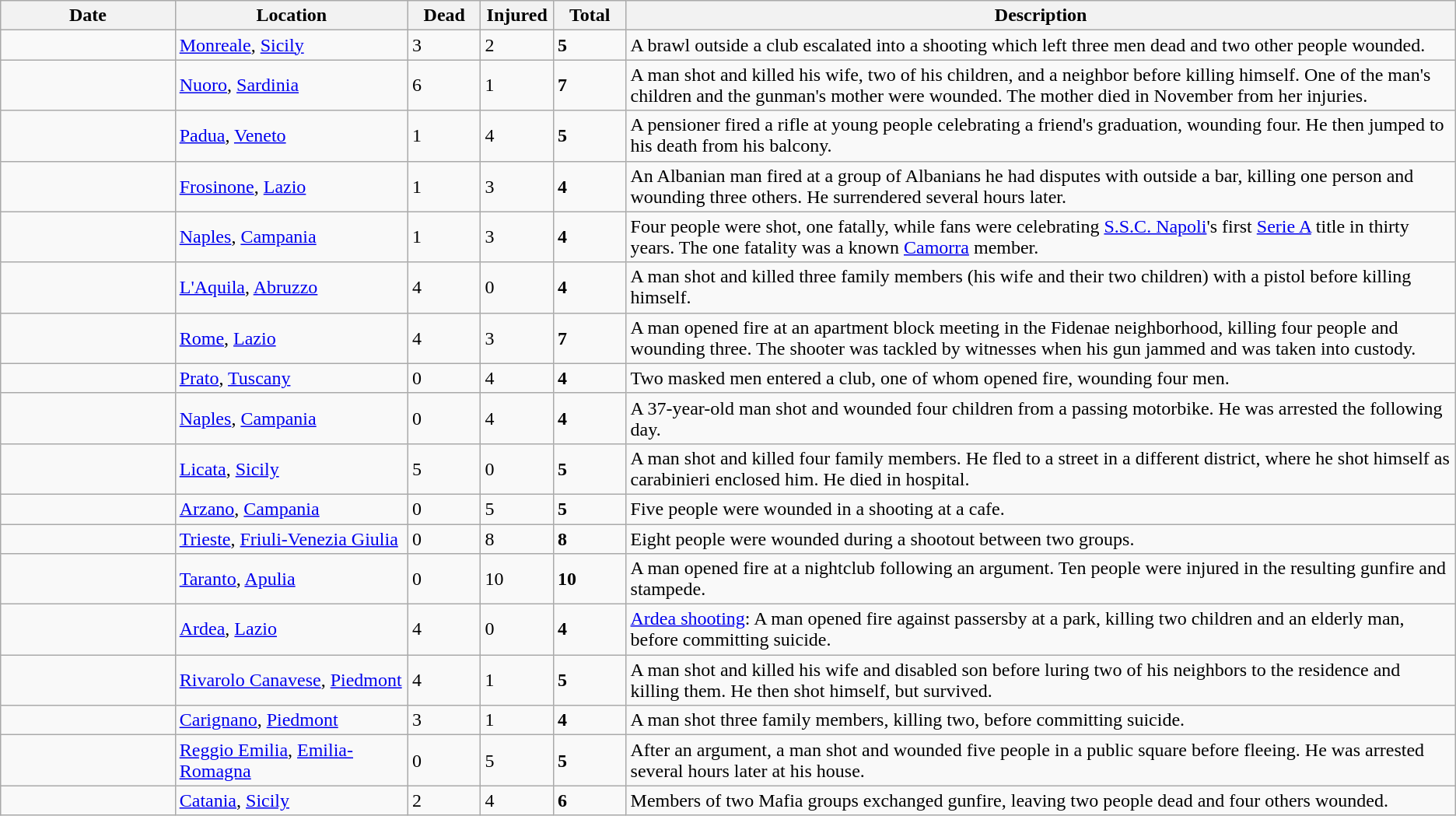<table class="wikitable sortable mw-datatable">
<tr>
<th width=12%>Date</th>
<th width=16%>Location</th>
<th width=5%>Dead</th>
<th width=5%>Injured</th>
<th width=5%>Total</th>
<th width=60%>Description</th>
</tr>
<tr>
<td></td>
<td><a href='#'>Monreale</a>, <a href='#'>Sicily</a></td>
<td>3</td>
<td>2</td>
<td><strong>5</strong></td>
<td>A brawl outside a club escalated into a shooting which left three men dead and two other people wounded.</td>
</tr>
<tr>
<td></td>
<td><a href='#'>Nuoro</a>, <a href='#'>Sardinia</a></td>
<td>6</td>
<td>1</td>
<td><strong>7</strong></td>
<td>A man shot and killed his wife, two of his children, and a neighbor before killing himself. One of the man's children and the gunman's mother were wounded. The mother died in November from her injuries.</td>
</tr>
<tr>
<td></td>
<td><a href='#'>Padua</a>, <a href='#'>Veneto</a></td>
<td>1</td>
<td>4</td>
<td><strong>5</strong></td>
<td>A pensioner fired a rifle at young people celebrating a friend's graduation, wounding four. He then jumped to his death from his balcony.</td>
</tr>
<tr>
<td></td>
<td><a href='#'>Frosinone</a>, <a href='#'>Lazio</a></td>
<td>1</td>
<td>3</td>
<td><strong>4</strong></td>
<td>An Albanian man fired at a group of Albanians he had disputes with outside a bar, killing one person and wounding three others. He surrendered several hours later.</td>
</tr>
<tr>
<td></td>
<td><a href='#'>Naples</a>, <a href='#'>Campania</a></td>
<td>1</td>
<td>3</td>
<td><strong>4</strong></td>
<td>Four people were shot, one fatally, while fans were celebrating <a href='#'>S.S.C. Napoli</a>'s first <a href='#'>Serie A</a> title in thirty years. The one fatality was a known <a href='#'>Camorra</a> member.</td>
</tr>
<tr>
<td></td>
<td><a href='#'>L'Aquila</a>, <a href='#'>Abruzzo</a></td>
<td>4</td>
<td>0</td>
<td><strong>4</strong></td>
<td>A man shot and killed three family members (his wife and their two children) with a pistol before killing himself.</td>
</tr>
<tr>
<td></td>
<td><a href='#'>Rome</a>, <a href='#'>Lazio</a></td>
<td>4</td>
<td>3</td>
<td><strong>7</strong></td>
<td>A man opened fire at an apartment block meeting in the Fidenae neighborhood, killing four people and wounding three. The shooter was tackled by witnesses when his gun jammed and was taken into custody.</td>
</tr>
<tr>
<td></td>
<td><a href='#'>Prato</a>, <a href='#'>Tuscany</a></td>
<td>0</td>
<td>4</td>
<td><strong>4</strong></td>
<td>Two masked men entered a club, one of whom opened fire, wounding four men.</td>
</tr>
<tr>
<td></td>
<td><a href='#'>Naples</a>, <a href='#'>Campania</a></td>
<td>0</td>
<td>4</td>
<td><strong>4</strong></td>
<td>A 37-year-old man shot and wounded four children from a passing motorbike. He was arrested the following day.</td>
</tr>
<tr>
<td></td>
<td><a href='#'>Licata</a>, <a href='#'>Sicily</a></td>
<td>5</td>
<td>0</td>
<td><strong>5</strong></td>
<td>A man shot and killed four family members. He fled to a street in a different district, where he shot himself as carabinieri enclosed him. He died in hospital.</td>
</tr>
<tr>
<td></td>
<td><a href='#'>Arzano</a>, <a href='#'>Campania</a></td>
<td>0</td>
<td>5</td>
<td><strong>5</strong></td>
<td>Five people were wounded in a shooting at a cafe.</td>
</tr>
<tr>
<td></td>
<td><a href='#'>Trieste</a>, <a href='#'>Friuli-Venezia Giulia</a></td>
<td>0</td>
<td>8</td>
<td><strong>8</strong></td>
<td>Eight people were wounded during a shootout between two groups.</td>
</tr>
<tr>
<td></td>
<td><a href='#'>Taranto</a>, <a href='#'>Apulia</a></td>
<td>0</td>
<td>10</td>
<td><strong>10</strong></td>
<td>A man opened fire at a nightclub following an argument. Ten people were injured in the resulting gunfire and stampede.</td>
</tr>
<tr>
<td></td>
<td><a href='#'>Ardea</a>, <a href='#'>Lazio</a></td>
<td>4</td>
<td>0</td>
<td><strong>4</strong></td>
<td><a href='#'>Ardea shooting</a>: A man opened fire against passersby at a park, killing two children and an elderly man, before committing suicide.</td>
</tr>
<tr>
<td></td>
<td><a href='#'>Rivarolo Canavese</a>, <a href='#'>Piedmont</a></td>
<td>4</td>
<td>1</td>
<td><strong>5</strong></td>
<td>A man shot and killed his wife and disabled son before luring two of his neighbors to the residence and killing them. He then shot himself, but survived.</td>
</tr>
<tr>
<td></td>
<td><a href='#'>Carignano</a>, <a href='#'>Piedmont</a></td>
<td>3</td>
<td>1</td>
<td><strong>4</strong></td>
<td>A man shot three family members, killing two, before committing suicide.</td>
</tr>
<tr>
<td></td>
<td><a href='#'>Reggio Emilia</a>, <a href='#'>Emilia-Romagna</a></td>
<td>0</td>
<td>5</td>
<td><strong>5</strong></td>
<td>After an argument, a man shot and wounded five people in a public square before fleeing. He was arrested several hours later at his house.</td>
</tr>
<tr>
<td></td>
<td><a href='#'>Catania</a>, <a href='#'>Sicily</a></td>
<td>2</td>
<td>4</td>
<td><strong>6</strong></td>
<td>Members of two Mafia groups exchanged gunfire, leaving two people dead and four others wounded.</td>
</tr>
</table>
